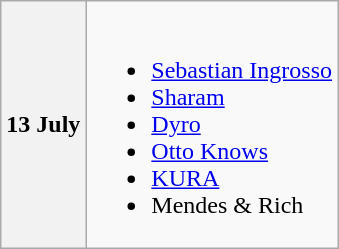<table class="wikitable">
<tr>
<th>13 July</th>
<td><br><ul><li><a href='#'>Sebastian Ingrosso</a></li><li><a href='#'>Sharam</a></li><li><a href='#'>Dyro</a></li><li><a href='#'>Otto Knows</a></li><li><a href='#'>KURA</a></li><li>Mendes &  Rich</li></ul></td>
</tr>
</table>
